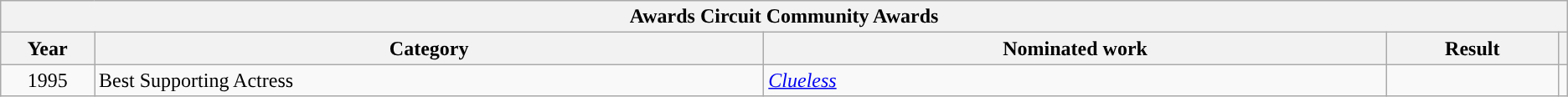<table style-"width:80%;" class="wikitable">
<tr>
<th colspan="5" style="text-align:center;">Awards Circuit Community Awards</th>
</tr>
<tr>
<th width="6%" scope="col">Year</th>
<th width="43%" scope="col">Category</th>
<th width="40%" scope="col">Nominated work</th>
<th width="11%" scope="col">Result</th>
<th></th>
</tr>
<tr>
<td style="text-align:center;">1995</td>
<td>Best Supporting Actress</td>
<td><em><a href='#'>Clueless</a></em></td>
<td></td>
<td></td>
</tr>
</table>
